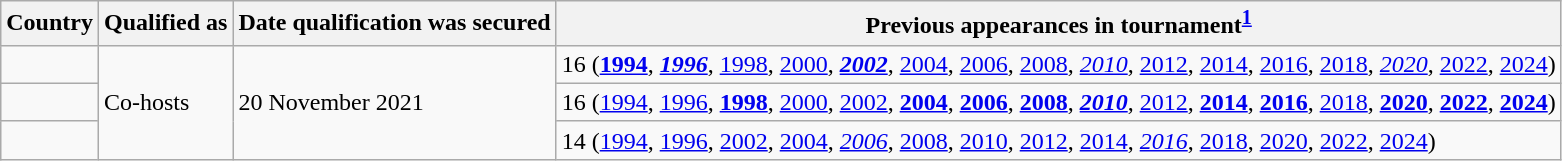<table class="wikitable sortable">
<tr>
<th>Country</th>
<th>Qualified as</th>
<th>Date qualification was secured</th>
<th>Previous appearances in tournament<sup><strong><a href='#'>1</a></strong></sup></th>
</tr>
<tr>
<td></td>
<td rowspan=3>Co-hosts</td>
<td rowspan=3>20 November 2021</td>
<td>16 (<strong><a href='#'>1994</a></strong>, <strong><em><a href='#'>1996</a></em></strong>, <a href='#'>1998</a>, <a href='#'>2000</a>, <strong><em><a href='#'>2002</a></em></strong>, <a href='#'>2004</a>, <a href='#'>2006</a>, <a href='#'>2008</a>, <em><a href='#'>2010</a></em>, <a href='#'>2012</a>, <a href='#'>2014</a>, <a href='#'>2016</a>, <a href='#'>2018</a>, <em><a href='#'>2020</a></em>, <a href='#'>2022</a>, <a href='#'>2024</a>)</td>
</tr>
<tr>
<td></td>
<td>16 (<a href='#'>1994</a>, <a href='#'>1996</a>, <strong><a href='#'>1998</a></strong>, <a href='#'>2000</a>, <a href='#'>2002</a>, <strong><a href='#'>2004</a></strong>, <strong><a href='#'>2006</a></strong>, <strong><a href='#'>2008</a></strong>, <strong><em><a href='#'>2010</a></em></strong>, <a href='#'>2012</a>, <strong><a href='#'>2014</a></strong>, <strong><a href='#'>2016</a></strong>, <a href='#'>2018</a>, <strong><a href='#'>2020</a></strong>, <strong><a href='#'>2022</a></strong>, <strong><a href='#'>2024</a></strong>)</td>
</tr>
<tr>
<td></td>
<td>14 (<a href='#'>1994</a>, <a href='#'>1996</a>, <a href='#'>2002</a>, <a href='#'>2004</a>, <em><a href='#'>2006</a></em>, <a href='#'>2008</a>, <a href='#'>2010</a>, <a href='#'>2012</a>, <a href='#'>2014</a>, <em><a href='#'>2016</a></em>, <a href='#'>2018</a>, <a href='#'>2020</a>, <a href='#'>2022</a>, <a href='#'>2024</a>)</td>
</tr>
</table>
